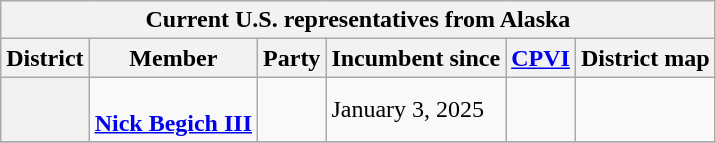<table class="wikitable sortable">
<tr>
<th colspan=6>Current U.S. representatives from Alaska</th>
</tr>
<tr>
<th>District</th>
<th>Member<br></th>
<th>Party</th>
<th data-sort-type="date">Incumbent since</th>
<th data-sort-type="number"><a href='#'>CPVI</a><br></th>
<th class="unsortable">District map</th>
</tr>
<tr>
<th></th>
<td data-sort-value="Begich, Nick"><br><strong><a href='#'>Nick Begich III</a></strong><br></td>
<td></td>
<td>January 3, 2025</td>
<td></td>
<td></td>
</tr>
<tr>
</tr>
</table>
